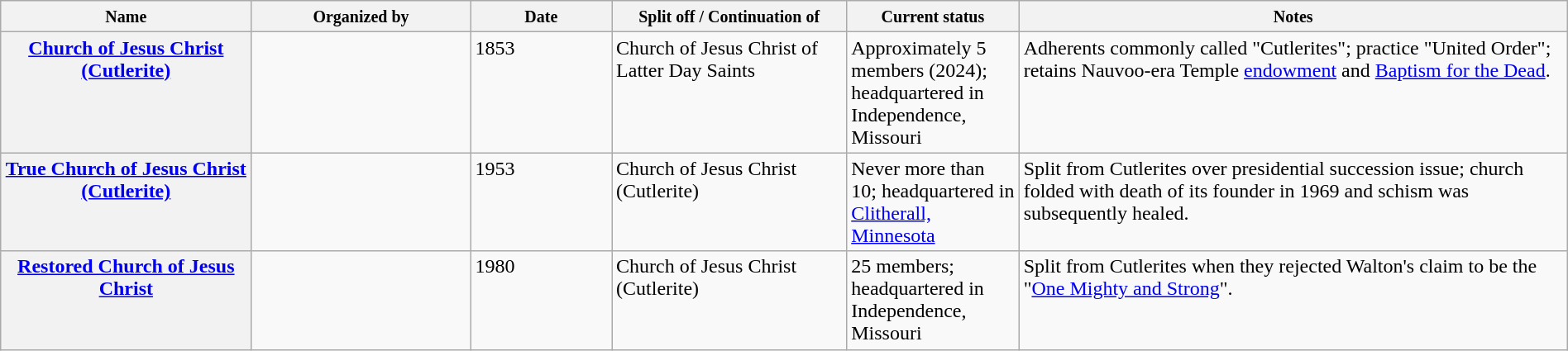<table class="wikitable sortable" style="width: 100%;">
<tr>
<th width="16%"><small>Name</small></th>
<th width="14%"><small>Organized by</small></th>
<th width="9%"><small>Date</small></th>
<th width="15%" class="unsortable"><small>Split off / Continuation of</small></th>
<th width="11%" class="unsortable"><small>Current status</small></th>
<th width="35%" class="unsortable"><small>Notes</small></th>
</tr>
<tr valign="top">
<th><a href='#'>Church of Jesus Christ (Cutlerite)</a></th>
<td></td>
<td>1853</td>
<td>Church of Jesus Christ of Latter Day Saints</td>
<td>Approximately 5 members (2024); headquartered in Independence, Missouri</td>
<td>Adherents commonly called "Cutlerites"; practice "United Order"; retains Nauvoo-era Temple <a href='#'>endowment</a> and <a href='#'>Baptism for the Dead</a>.</td>
</tr>
<tr valign="top">
<th><a href='#'>True Church of Jesus Christ (Cutlerite)</a></th>
<td></td>
<td>1953</td>
<td>Church of Jesus Christ (Cutlerite)</td>
<td>Never more than 10; headquartered in <a href='#'>Clitherall, Minnesota</a></td>
<td>Split from Cutlerites over presidential succession issue; church folded with death of its founder in 1969 and schism was subsequently healed.</td>
</tr>
<tr valign="top">
<th><a href='#'>Restored Church of Jesus Christ</a></th>
<td></td>
<td>1980</td>
<td>Church of Jesus Christ (Cutlerite)</td>
<td>25 members; headquartered in Independence, Missouri</td>
<td>Split from Cutlerites when they rejected Walton's claim to be the "<a href='#'>One Mighty and Strong</a>".</td>
</tr>
</table>
